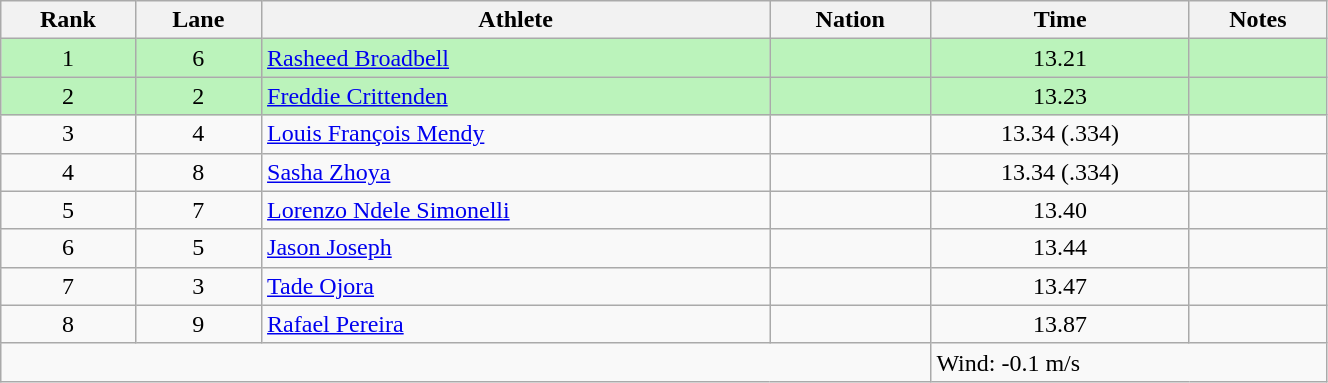<table class="wikitable sortable" style="text-align:center;width: 70%;">
<tr>
<th>Rank</th>
<th>Lane</th>
<th>Athlete</th>
<th>Nation</th>
<th>Time</th>
<th>Notes</th>
</tr>
<tr bgcolor=bbf3bb>
<td>1</td>
<td>6</td>
<td align=left><a href='#'>Rasheed Broadbell</a></td>
<td align=left></td>
<td>13.21</td>
<td></td>
</tr>
<tr bgcolor=bbf3bb>
<td>2</td>
<td>2</td>
<td align=left><a href='#'>Freddie Crittenden</a></td>
<td align=left></td>
<td>13.23</td>
<td></td>
</tr>
<tr>
<td>3</td>
<td>4</td>
<td align=left><a href='#'>Louis François Mendy</a></td>
<td align=left></td>
<td>13.34 (.334)</td>
<td></td>
</tr>
<tr>
<td>4</td>
<td>8</td>
<td align=left><a href='#'>Sasha Zhoya</a></td>
<td align=left></td>
<td>13.34 (.334)</td>
<td></td>
</tr>
<tr>
<td>5</td>
<td>7</td>
<td align=left><a href='#'>Lorenzo Ndele Simonelli</a></td>
<td align=left></td>
<td>13.40</td>
<td></td>
</tr>
<tr>
<td>6</td>
<td>5</td>
<td align=left><a href='#'>Jason Joseph</a></td>
<td align=left></td>
<td>13.44</td>
<td></td>
</tr>
<tr>
<td>7</td>
<td>3</td>
<td align=left><a href='#'>Tade Ojora</a></td>
<td align=left></td>
<td>13.47</td>
<td></td>
</tr>
<tr>
<td>8</td>
<td>9</td>
<td align=left><a href='#'>Rafael Pereira</a></td>
<td align=left></td>
<td>13.87</td>
<td></td>
</tr>
<tr class="sortbottom">
<td colspan="4"></td>
<td colspan="2" style="text-align:left;">Wind: -0.1 m/s</td>
</tr>
</table>
